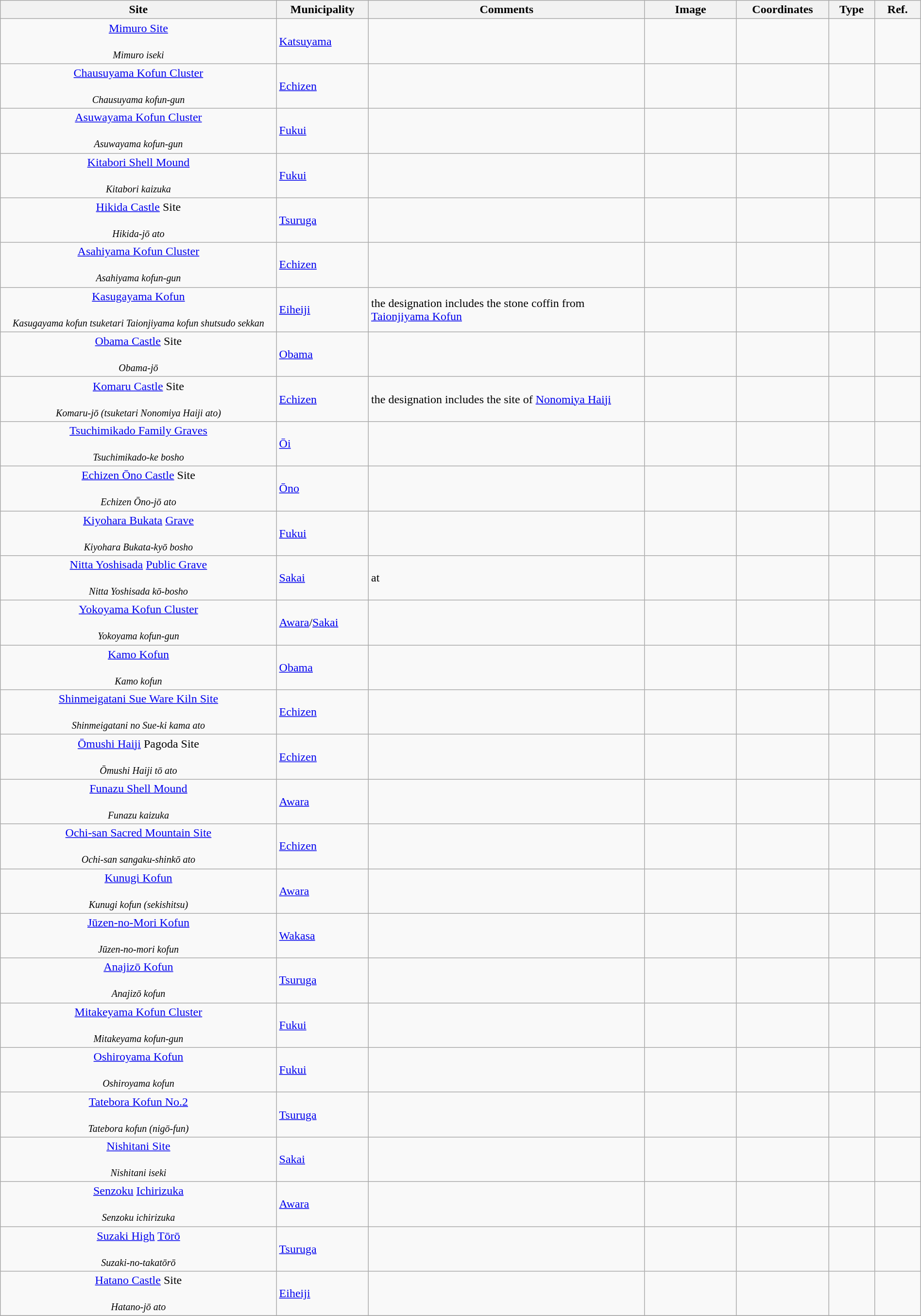<table class="wikitable sortable"  style="width:100%;">
<tr>
<th width="30%" align="left">Site</th>
<th width="10%" align="left">Municipality</th>
<th width="30%" align="left" class="unsortable">Comments</th>
<th width="10%" align="left"  class="unsortable">Image</th>
<th width="10%" align="left" class="unsortable">Coordinates</th>
<th width="5%" align="left">Type</th>
<th width="5%" align="left"  class="unsortable">Ref.</th>
</tr>
<tr>
<td align="center"><a href='#'>Mimuro Site</a><br><br><small><em>Mimuro iseki</em></small></td>
<td><a href='#'>Katsuyama</a></td>
<td></td>
<td></td>
<td></td>
<td></td>
<td></td>
</tr>
<tr>
<td align="center"><a href='#'>Chausuyama Kofun Cluster</a><br><br><small><em>Chausuyama kofun-gun</em></small></td>
<td><a href='#'>Echizen</a></td>
<td></td>
<td></td>
<td></td>
<td></td>
<td></td>
</tr>
<tr>
<td align="center"><a href='#'>Asuwayama Kofun Cluster</a><br><br><small><em>Asuwayama kofun-gun</em></small></td>
<td><a href='#'>Fukui</a></td>
<td></td>
<td></td>
<td></td>
<td></td>
<td></td>
</tr>
<tr>
<td align="center"><a href='#'>Kitabori Shell Mound</a><br><br><small><em>Kitabori kaizuka</em></small></td>
<td><a href='#'>Fukui</a></td>
<td></td>
<td></td>
<td></td>
<td></td>
<td></td>
</tr>
<tr>
<td align="center"><a href='#'>Hikida Castle</a> Site<br><br><small><em>Hikida-jō ato</em></small></td>
<td><a href='#'>Tsuruga</a></td>
<td></td>
<td></td>
<td></td>
<td></td>
<td></td>
</tr>
<tr>
<td align="center"><a href='#'>Asahiyama Kofun Cluster</a><br><br><small><em>Asahiyama kofun-gun</em></small></td>
<td><a href='#'>Echizen</a></td>
<td></td>
<td></td>
<td></td>
<td></td>
<td></td>
</tr>
<tr>
<td align="center"><a href='#'>Kasugayama Kofun</a><br><br><small><em>Kasugayama kofun tsuketari Taionjiyama kofun shutsudo sekkan</em></small></td>
<td><a href='#'>Eiheiji</a></td>
<td>the designation includes the stone coffin from <a href='#'>Taionjiyama Kofun</a></td>
<td></td>
<td></td>
<td></td>
<td></td>
</tr>
<tr>
<td align="center"><a href='#'>Obama Castle</a> Site<br><br><small><em>Obama-jō</em></small></td>
<td><a href='#'>Obama</a></td>
<td></td>
<td></td>
<td></td>
<td></td>
<td></td>
</tr>
<tr>
<td align="center"><a href='#'>Komaru Castle</a> Site<br><br><small><em>Komaru-jō (tsuketari Nonomiya Haiji ato)</em></small></td>
<td><a href='#'>Echizen</a></td>
<td>the designation includes the site of <a href='#'>Nonomiya Haiji</a></td>
<td></td>
<td></td>
<td></td>
<td></td>
</tr>
<tr>
<td align="center"><a href='#'>Tsuchimikado Family Graves</a><br><br><small><em>Tsuchimikado-ke bosho</em></small></td>
<td><a href='#'>Ōi</a></td>
<td></td>
<td></td>
<td></td>
<td></td>
<td></td>
</tr>
<tr>
<td align="center"><a href='#'>Echizen Ōno Castle</a> Site<br><br><small><em>Echizen Ōno-jō ato</em></small></td>
<td><a href='#'>Ōno</a></td>
<td></td>
<td></td>
<td></td>
<td></td>
<td></td>
</tr>
<tr>
<td align="center"><a href='#'>Kiyohara Bukata</a> <a href='#'>Grave</a><br><br><small><em>Kiyohara Bukata-kyō bosho</em></small></td>
<td><a href='#'>Fukui</a></td>
<td></td>
<td></td>
<td></td>
<td></td>
<td></td>
</tr>
<tr>
<td align="center"><a href='#'>Nitta Yoshisada</a> <a href='#'>Public Grave</a><br><br><small><em>Nitta Yoshisada kō-bosho</em></small></td>
<td><a href='#'>Sakai</a></td>
<td>at </td>
<td></td>
<td></td>
<td></td>
<td></td>
</tr>
<tr>
<td align="center"><a href='#'>Yokoyama Kofun Cluster</a><br><br><small><em>Yokoyama kofun-gun</em></small></td>
<td><a href='#'>Awara</a>/<a href='#'>Sakai</a></td>
<td></td>
<td></td>
<td></td>
<td></td>
<td></td>
</tr>
<tr>
<td align="center"><a href='#'>Kamo Kofun</a><br><br><small><em>Kamo kofun</em></small></td>
<td><a href='#'>Obama</a></td>
<td></td>
<td></td>
<td></td>
<td></td>
<td></td>
</tr>
<tr>
<td align="center"><a href='#'>Shinmeigatani Sue Ware Kiln Site</a><br><br><small><em>Shinmeigatani no Sue-ki kama ato</em></small></td>
<td><a href='#'>Echizen</a></td>
<td></td>
<td></td>
<td></td>
<td></td>
<td></td>
</tr>
<tr>
<td align="center"><a href='#'>Ōmushi Haiji</a> Pagoda Site<br><br><small><em>Ōmushi Haiji tō ato</em></small></td>
<td><a href='#'>Echizen</a></td>
<td></td>
<td></td>
<td></td>
<td></td>
<td></td>
</tr>
<tr>
<td align="center"><a href='#'>Funazu Shell Mound</a><br><br><small><em>Funazu kaizuka</em></small></td>
<td><a href='#'>Awara</a></td>
<td></td>
<td></td>
<td></td>
<td></td>
<td></td>
</tr>
<tr>
<td align="center"><a href='#'>Ochi-san Sacred Mountain Site</a><br><br><small><em>Ochi-san sangaku-shinkō ato</em></small></td>
<td><a href='#'>Echizen</a></td>
<td></td>
<td></td>
<td></td>
<td></td>
<td></td>
</tr>
<tr>
<td align="center"><a href='#'>Kunugi Kofun</a><br><br><small><em>Kunugi kofun (sekishitsu)</em></small></td>
<td><a href='#'>Awara</a></td>
<td></td>
<td></td>
<td></td>
<td></td>
<td></td>
</tr>
<tr>
<td align="center"><a href='#'>Jūzen-no-Mori Kofun</a><br><br><small><em>Jūzen-no-mori kofun</em></small></td>
<td><a href='#'>Wakasa</a></td>
<td></td>
<td></td>
<td></td>
<td></td>
<td></td>
</tr>
<tr>
<td align="center"><a href='#'>Anajizō Kofun</a><br><br><small><em>Anajizō kofun</em></small></td>
<td><a href='#'>Tsuruga</a></td>
<td></td>
<td></td>
<td></td>
<td></td>
<td></td>
</tr>
<tr>
<td align="center"><a href='#'>Mitakeyama Kofun Cluster</a><br><br><small><em>Mitakeyama kofun-gun</em></small></td>
<td><a href='#'>Fukui</a></td>
<td></td>
<td></td>
<td></td>
<td></td>
<td></td>
</tr>
<tr>
<td align="center"><a href='#'>Oshiroyama Kofun</a><br><br><small><em>Oshiroyama kofun</em></small></td>
<td><a href='#'>Fukui</a></td>
<td></td>
<td></td>
<td></td>
<td></td>
<td></td>
</tr>
<tr>
<td align="center"><a href='#'>Tatebora Kofun No.2</a><br><br><small><em>Tatebora kofun (nigō-fun)</em></small></td>
<td><a href='#'>Tsuruga</a></td>
<td></td>
<td></td>
<td></td>
<td></td>
<td></td>
</tr>
<tr>
<td align="center"><a href='#'>Nishitani Site</a><br><br><small><em>Nishitani iseki</em></small></td>
<td><a href='#'>Sakai</a></td>
<td></td>
<td></td>
<td></td>
<td></td>
<td></td>
</tr>
<tr>
<td align="center"><a href='#'>Senzoku</a> <a href='#'>Ichirizuka</a><br><br><small><em>Senzoku ichirizuka</em></small></td>
<td><a href='#'>Awara</a></td>
<td></td>
<td></td>
<td></td>
<td></td>
<td></td>
</tr>
<tr>
<td align="center"><a href='#'>Suzaki High</a> <a href='#'>Tōrō</a><br><br><small><em>Suzaki-no-takatōrō</em></small></td>
<td><a href='#'>Tsuruga</a></td>
<td></td>
<td></td>
<td></td>
<td></td>
<td></td>
</tr>
<tr>
<td align="center"><a href='#'>Hatano Castle</a> Site<br><br><small><em>Hatano-jō ato</em></small></td>
<td><a href='#'>Eiheiji</a></td>
<td></td>
<td></td>
<td></td>
<td></td>
<td></td>
</tr>
<tr>
</tr>
</table>
